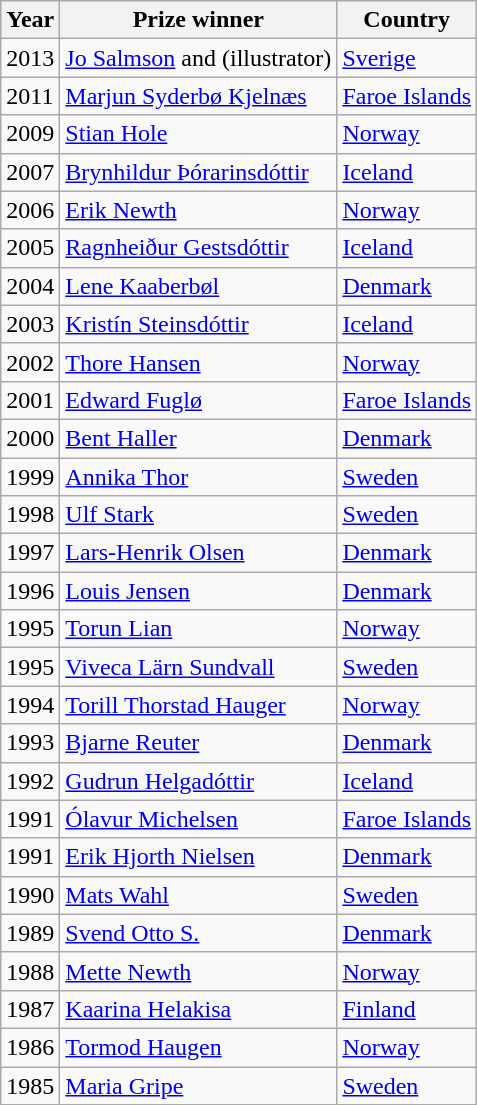<table class="wikitable">
<tr>
<th>Year</th>
<th>Prize winner</th>
<th>Country</th>
</tr>
<tr>
<td>2013</td>
<td><a href='#'>Jo Salmson</a> and  (illustrator)</td>
<td><a href='#'>Sverige</a></td>
</tr>
<tr>
<td>2011</td>
<td><a href='#'>Marjun Syderbø Kjelnæs</a></td>
<td><a href='#'>Faroe Islands</a></td>
</tr>
<tr>
<td>2009</td>
<td><a href='#'>Stian Hole</a></td>
<td><a href='#'>Norway</a></td>
</tr>
<tr>
<td>2007</td>
<td><a href='#'>Brynhildur Þórarinsdóttir</a></td>
<td><a href='#'>Iceland</a></td>
</tr>
<tr>
<td>2006</td>
<td><a href='#'>Erik Newth</a></td>
<td><a href='#'>Norway</a></td>
</tr>
<tr>
<td>2005</td>
<td><a href='#'>Ragnheiður Gestsdóttir</a></td>
<td><a href='#'>Iceland</a></td>
</tr>
<tr>
<td>2004</td>
<td><a href='#'>Lene Kaaberbøl</a></td>
<td><a href='#'>Denmark</a></td>
</tr>
<tr>
<td>2003</td>
<td><a href='#'>Kristín Steinsdóttir</a></td>
<td><a href='#'>Iceland</a></td>
</tr>
<tr>
<td>2002</td>
<td><a href='#'>Thore Hansen</a></td>
<td><a href='#'>Norway</a></td>
</tr>
<tr>
<td>2001</td>
<td><a href='#'>Edward Fuglø</a></td>
<td><a href='#'>Faroe Islands</a></td>
</tr>
<tr>
<td>2000</td>
<td><a href='#'>Bent Haller</a></td>
<td><a href='#'>Denmark</a></td>
</tr>
<tr>
<td>1999</td>
<td><a href='#'>Annika Thor</a></td>
<td><a href='#'>Sweden</a></td>
</tr>
<tr>
<td>1998</td>
<td><a href='#'>Ulf Stark</a></td>
<td><a href='#'>Sweden</a></td>
</tr>
<tr>
<td>1997</td>
<td><a href='#'>Lars-Henrik Olsen</a></td>
<td><a href='#'>Denmark</a></td>
</tr>
<tr>
<td>1996</td>
<td><a href='#'>Louis Jensen</a></td>
<td><a href='#'>Denmark</a></td>
</tr>
<tr>
<td>1995</td>
<td><a href='#'>Torun Lian</a></td>
<td><a href='#'>Norway</a></td>
</tr>
<tr>
<td>1995</td>
<td><a href='#'>Viveca Lärn Sundvall</a></td>
<td><a href='#'>Sweden</a></td>
</tr>
<tr>
<td>1994</td>
<td><a href='#'>Torill Thorstad Hauger</a></td>
<td><a href='#'>Norway</a></td>
</tr>
<tr>
<td>1993</td>
<td><a href='#'>Bjarne Reuter</a></td>
<td><a href='#'>Denmark</a></td>
</tr>
<tr>
<td>1992</td>
<td><a href='#'>Gudrun Helgadóttir</a></td>
<td><a href='#'>Iceland</a></td>
</tr>
<tr>
<td>1991</td>
<td><a href='#'>Ólavur Michelsen</a></td>
<td><a href='#'>Faroe Islands</a></td>
</tr>
<tr>
<td>1991</td>
<td><a href='#'>Erik Hjorth Nielsen</a></td>
<td><a href='#'>Denmark</a></td>
</tr>
<tr>
<td>1990</td>
<td><a href='#'>Mats Wahl</a></td>
<td><a href='#'>Sweden</a></td>
</tr>
<tr>
<td>1989</td>
<td><a href='#'>Svend Otto S.</a></td>
<td><a href='#'>Denmark</a></td>
</tr>
<tr>
<td>1988</td>
<td><a href='#'>Mette Newth</a></td>
<td><a href='#'>Norway</a></td>
</tr>
<tr>
<td>1987</td>
<td><a href='#'>Kaarina Helakisa</a></td>
<td><a href='#'>Finland</a></td>
</tr>
<tr>
<td>1986</td>
<td><a href='#'>Tormod Haugen</a></td>
<td><a href='#'>Norway</a></td>
</tr>
<tr>
<td>1985</td>
<td><a href='#'>Maria Gripe</a></td>
<td><a href='#'>Sweden</a></td>
</tr>
</table>
